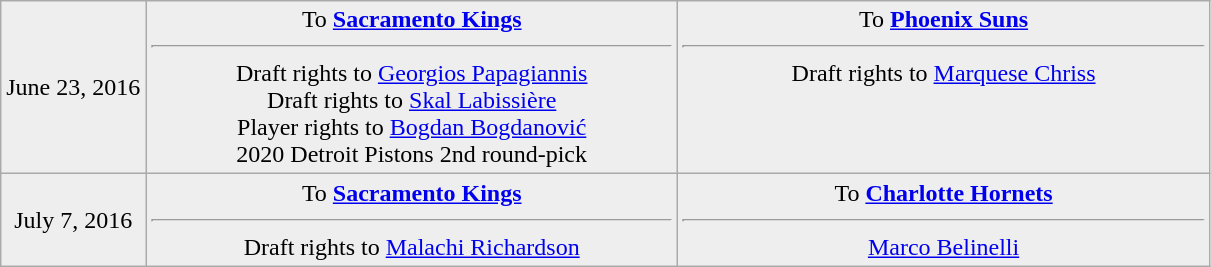<table class="wikitable sortable sortable" style="text-align: center">
<tr style="background:#eee;">
<td style="width:12%">June 23, 2016</td>
<td style="width:44%; vertical-align:top;">To <strong><a href='#'>Sacramento Kings</a></strong><hr>Draft rights to <a href='#'>Georgios Papagiannis</a><br>Draft rights to <a href='#'>Skal Labissière</a><br>Player rights to <a href='#'>Bogdan Bogdanović</a><br>2020 Detroit Pistons 2nd round-pick</td>
<td style="width:44%; vertical-align:top;">To <strong><a href='#'>Phoenix Suns</a></strong><hr>Draft rights to <a href='#'>Marquese Chriss</a></td>
</tr>
<tr style="background:#eee;">
<td style="width:12%">July 7, 2016</td>
<td style="width:44%; vertical-align:top;">To <strong><a href='#'>Sacramento Kings</a></strong><hr>Draft rights to <a href='#'>Malachi Richardson</a></td>
<td style="width:44%; vertical-align:top;">To <strong><a href='#'>Charlotte Hornets</a></strong><hr><a href='#'>Marco Belinelli</a></td>
</tr>
</table>
